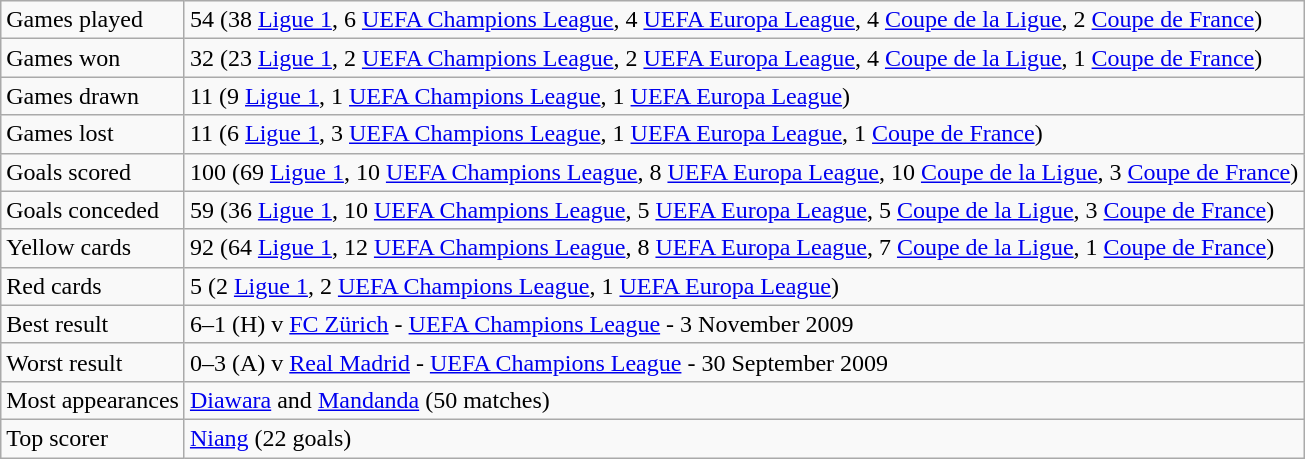<table class="wikitable">
<tr>
<td>Games played</td>
<td>54 (38 <a href='#'>Ligue 1</a>, 6 <a href='#'>UEFA Champions League</a>, 4 <a href='#'>UEFA Europa League</a>, 4 <a href='#'>Coupe de la Ligue</a>, 2 <a href='#'>Coupe de France</a>)</td>
</tr>
<tr>
<td>Games won</td>
<td>32 (23 <a href='#'>Ligue 1</a>, 2 <a href='#'>UEFA Champions League</a>, 2 <a href='#'>UEFA Europa League</a>, 4 <a href='#'>Coupe de la Ligue</a>, 1 <a href='#'>Coupe de France</a>)</td>
</tr>
<tr>
<td>Games drawn</td>
<td>11 (9 <a href='#'>Ligue 1</a>, 1 <a href='#'>UEFA Champions League</a>, 1 <a href='#'>UEFA Europa League</a>)</td>
</tr>
<tr>
<td>Games lost</td>
<td>11 (6 <a href='#'>Ligue 1</a>, 3 <a href='#'>UEFA Champions League</a>, 1 <a href='#'>UEFA Europa League</a>, 1 <a href='#'>Coupe de France</a>)</td>
</tr>
<tr>
<td>Goals scored</td>
<td>100 (69 <a href='#'>Ligue 1</a>, 10 <a href='#'>UEFA Champions League</a>, 8 <a href='#'>UEFA Europa League</a>, 10 <a href='#'>Coupe de la Ligue</a>, 3 <a href='#'>Coupe de France</a>)</td>
</tr>
<tr>
<td>Goals conceded</td>
<td>59 (36 <a href='#'>Ligue 1</a>, 10 <a href='#'>UEFA Champions League</a>, 5 <a href='#'>UEFA Europa League</a>, 5 <a href='#'>Coupe de la Ligue</a>, 3 <a href='#'>Coupe de France</a>)</td>
</tr>
<tr>
<td>Yellow cards</td>
<td>92 (64 <a href='#'>Ligue 1</a>, 12 <a href='#'>UEFA Champions League</a>, 8 <a href='#'>UEFA Europa League</a>, 7 <a href='#'>Coupe de la Ligue</a>, 1 <a href='#'>Coupe de France</a>)</td>
</tr>
<tr>
<td>Red cards</td>
<td>5 (2 <a href='#'>Ligue 1</a>, 2 <a href='#'>UEFA Champions League</a>, 1 <a href='#'>UEFA Europa League</a>)</td>
</tr>
<tr>
<td>Best result</td>
<td>6–1 (H) v <a href='#'>FC Zürich</a> - <a href='#'>UEFA Champions League</a> - 3 November 2009</td>
</tr>
<tr>
<td>Worst result</td>
<td>0–3 (A) v <a href='#'>Real Madrid</a> - <a href='#'>UEFA Champions League</a> - 30 September 2009</td>
</tr>
<tr>
<td>Most appearances</td>
<td> <a href='#'>Diawara</a> and  <a href='#'>Mandanda</a> (50 matches)</td>
</tr>
<tr>
<td>Top scorer</td>
<td> <a href='#'>Niang</a> (22 goals)</td>
</tr>
</table>
